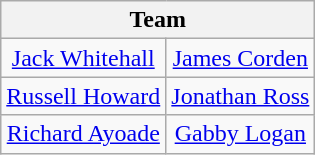<table class="wikitable" style="text-align:center">
<tr>
<th colspan=2 scope="col">Team</th>
</tr>
<tr>
<td><a href='#'>Jack Whitehall</a></td>
<td><a href='#'>James Corden</a></td>
</tr>
<tr>
<td><a href='#'>Russell Howard</a></td>
<td><a href='#'>Jonathan Ross</a></td>
</tr>
<tr>
<td><a href='#'>Richard Ayoade</a></td>
<td><a href='#'>Gabby Logan</a></td>
</tr>
</table>
